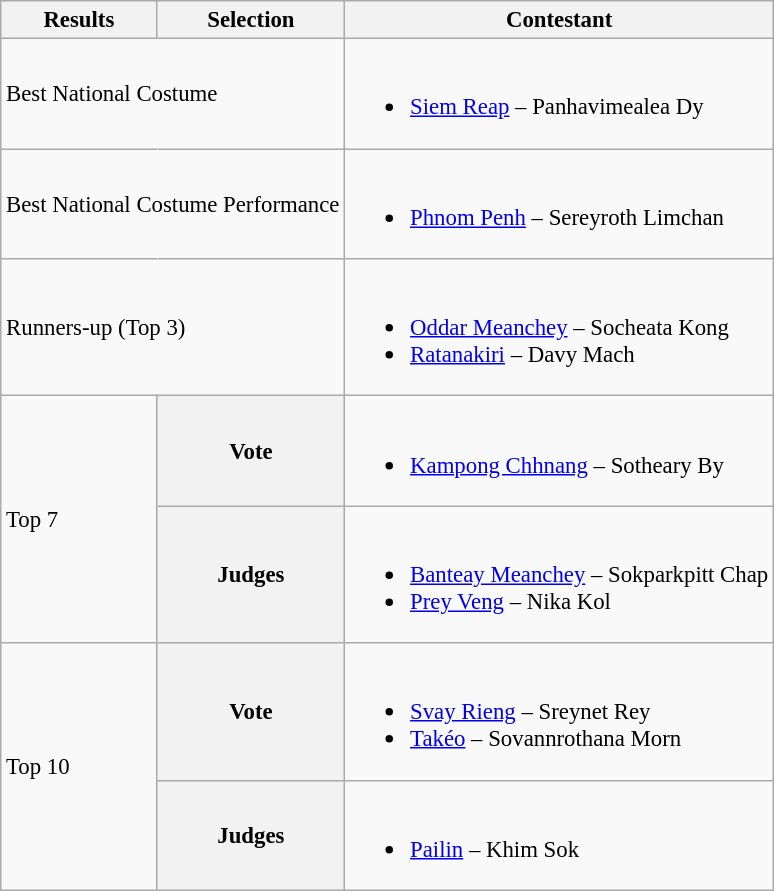<table class="wikitable" style="font-size:95%;">
<tr>
<th>Results</th>
<th>Selection</th>
<th>Contestant</th>
</tr>
<tr>
<td colspan="2">Best National Costume</td>
<td><br><ul><li><a href='#'>Siem Reap</a> – Panhavimealea Dy</li></ul></td>
</tr>
<tr>
<td colspan="2">Best National Costume Performance</td>
<td><br><ul><li><a href='#'>Phnom Penh</a> – Sereyroth Limchan</li></ul></td>
</tr>
<tr>
<td colspan="2">Runners-up (Top 3)</td>
<td><br><ul><li><a href='#'>Oddar Meanchey</a> – Socheata Kong</li><li><a href='#'>Ratanakiri</a> – Davy Mach</li></ul></td>
</tr>
<tr>
<td rowspan="2">Top 7</td>
<th>Vote</th>
<td><br><ul><li><a href='#'>Kampong Chhnang</a> – Sotheary By</li></ul></td>
</tr>
<tr>
<th>Judges</th>
<td><br><ul><li><a href='#'>Banteay Meanchey</a> – Sokparkpitt Chap</li><li><a href='#'>Prey Veng</a> – Nika Kol</li></ul></td>
</tr>
<tr>
<td rowspan="2">Top 10</td>
<th>Vote</th>
<td><br><ul><li><a href='#'>Svay Rieng</a> – Sreynet Rey</li><li><a href='#'>Takéo</a> – Sovannrothana Morn</li></ul></td>
</tr>
<tr>
<th>Judges</th>
<td><br><ul><li><a href='#'>Pailin</a> – Khim Sok</li></ul></td>
</tr>
</table>
